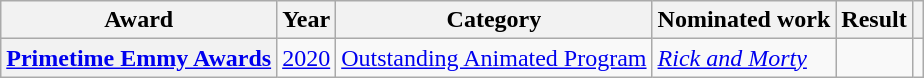<table class="wikitable plainrowheaders">
<tr>
<th scope="col">Award</th>
<th scope="col">Year</th>
<th scope="col">Category</th>
<th scope="col">Nominated work</th>
<th scope="col">Result</th>
<th scope="col" class="unsortable"></th>
</tr>
<tr>
<th scope="row"><a href='#'>Primetime Emmy Awards</a></th>
<td><a href='#'>2020</a></td>
<td><a href='#'>Outstanding Animated Program</a></td>
<td><em><a href='#'>Rick and Morty</a></em> </td>
<td></td>
<td style="text-align: center;"></td>
</tr>
</table>
